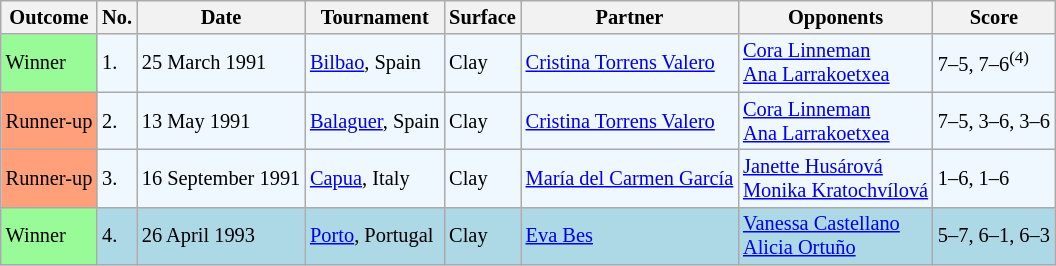<table class="wikitable" style="font-size:85%">
<tr>
<th>Outcome</th>
<th>No.</th>
<th>Date</th>
<th>Tournament</th>
<th>Surface</th>
<th>Partner</th>
<th>Opponents</th>
<th>Score</th>
</tr>
<tr bgcolor="#f0f8ff">
<td style="background:#98fb98;">Winner</td>
<td>1.</td>
<td>25 March 1991</td>
<td><a href='#'>Bilbao</a>, Spain</td>
<td>Clay</td>
<td> <a href='#'>Cristina Torrens Valero</a></td>
<td> <a href='#'>Cora Linneman</a> <br>  <a href='#'>Ana Larrakoetxea</a></td>
<td>7–5, 7–6<sup>(4)</sup></td>
</tr>
<tr bgcolor="#f0f8ff">
<td bgcolor="FFA07A">Runner-up</td>
<td>2.</td>
<td>13 May 1991</td>
<td><a href='#'>Balaguer</a>, Spain</td>
<td>Clay</td>
<td> <a href='#'>Cristina Torrens Valero</a></td>
<td> <a href='#'>Cora Linneman</a> <br>  <a href='#'>Ana Larrakoetxea</a></td>
<td>7–5, 3–6, 3–6</td>
</tr>
<tr style="background:#f0f8ff;">
<td bgcolor="FFA07A">Runner-up</td>
<td>3.</td>
<td>16 September 1991</td>
<td><a href='#'>Capua</a>, Italy</td>
<td>Clay</td>
<td> <a href='#'>María del Carmen García</a></td>
<td> <a href='#'>Janette Husárová</a> <br>  <a href='#'>Monika Kratochvílová</a></td>
<td>1–6, 1–6</td>
</tr>
<tr bgcolor="lightblue">
<td bgcolor="98FB98">Winner</td>
<td>4.</td>
<td>26 April 1993</td>
<td><a href='#'>Porto</a>, Portugal</td>
<td>Clay</td>
<td> <a href='#'>Eva Bes</a></td>
<td> <a href='#'>Vanessa Castellano</a> <br>  <a href='#'>Alicia Ortuño</a></td>
<td>5–7, 6–1, 6–3</td>
</tr>
</table>
